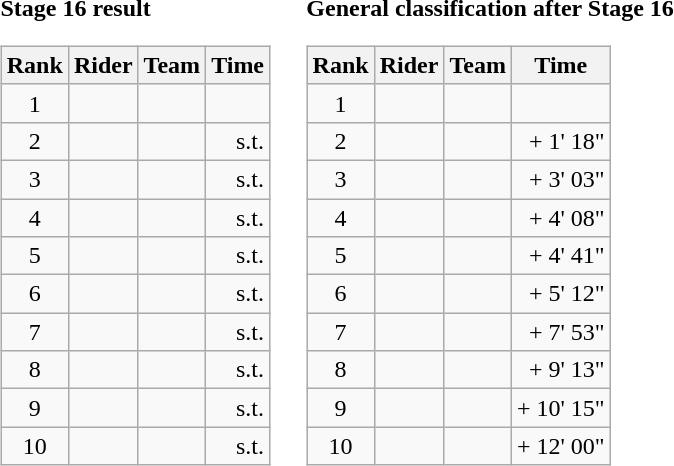<table>
<tr>
<td><strong>Stage 16 result</strong><br><table class="wikitable">
<tr>
<th scope="col">Rank</th>
<th scope="col">Rider</th>
<th scope="col">Team</th>
<th scope="col">Time</th>
</tr>
<tr>
<td style="text-align:center;">1</td>
<td></td>
<td></td>
<td style="text-align:right;"></td>
</tr>
<tr>
<td style="text-align:center;">2</td>
<td></td>
<td></td>
<td style="text-align:right;">s.t.</td>
</tr>
<tr>
<td style="text-align:center;">3</td>
<td></td>
<td></td>
<td style="text-align:right;">s.t.</td>
</tr>
<tr>
<td style="text-align:center;">4</td>
<td></td>
<td></td>
<td style="text-align:right;">s.t.</td>
</tr>
<tr>
<td style="text-align:center;">5</td>
<td></td>
<td></td>
<td style="text-align:right;">s.t.</td>
</tr>
<tr>
<td style="text-align:center;">6</td>
<td></td>
<td></td>
<td style="text-align:right;">s.t.</td>
</tr>
<tr>
<td style="text-align:center;">7</td>
<td></td>
<td></td>
<td style="text-align:right;">s.t.</td>
</tr>
<tr>
<td style="text-align:center;">8</td>
<td></td>
<td></td>
<td style="text-align:right;">s.t.</td>
</tr>
<tr>
<td style="text-align:center;">9</td>
<td></td>
<td></td>
<td style="text-align:right;">s.t.</td>
</tr>
<tr>
<td style="text-align:center;">10</td>
<td></td>
<td></td>
<td style="text-align:right;">s.t.</td>
</tr>
</table>
</td>
<td></td>
<td><strong>General classification after Stage 16</strong><br><table class="wikitable">
<tr>
<th scope="col">Rank</th>
<th scope="col">Rider</th>
<th scope="col">Team</th>
<th scope="col">Time</th>
</tr>
<tr>
<td style="text-align:center;">1</td>
<td></td>
<td></td>
<td style="text-align:right;"></td>
</tr>
<tr>
<td style="text-align:center;">2</td>
<td></td>
<td></td>
<td style="text-align:right;">+ 1' 18"</td>
</tr>
<tr>
<td style="text-align:center;">3</td>
<td></td>
<td></td>
<td style="text-align:right;">+ 3' 03"</td>
</tr>
<tr>
<td style="text-align:center;">4</td>
<td></td>
<td></td>
<td style="text-align:right;">+ 4' 08"</td>
</tr>
<tr>
<td style="text-align:center;">5</td>
<td></td>
<td></td>
<td style="text-align:right;">+ 4' 41"</td>
</tr>
<tr>
<td style="text-align:center;">6</td>
<td></td>
<td></td>
<td style="text-align:right;">+ 5' 12"</td>
</tr>
<tr>
<td style="text-align:center;">7</td>
<td></td>
<td></td>
<td style="text-align:right;">+ 7' 53"</td>
</tr>
<tr>
<td style="text-align:center;">8</td>
<td></td>
<td></td>
<td style="text-align:right;">+ 9' 13"</td>
</tr>
<tr>
<td style="text-align:center;">9</td>
<td></td>
<td></td>
<td style="text-align:right;">+ 10' 15"</td>
</tr>
<tr>
<td style="text-align:center;">10</td>
<td></td>
<td></td>
<td style="text-align:right;">+ 12' 00"</td>
</tr>
</table>
</td>
</tr>
</table>
